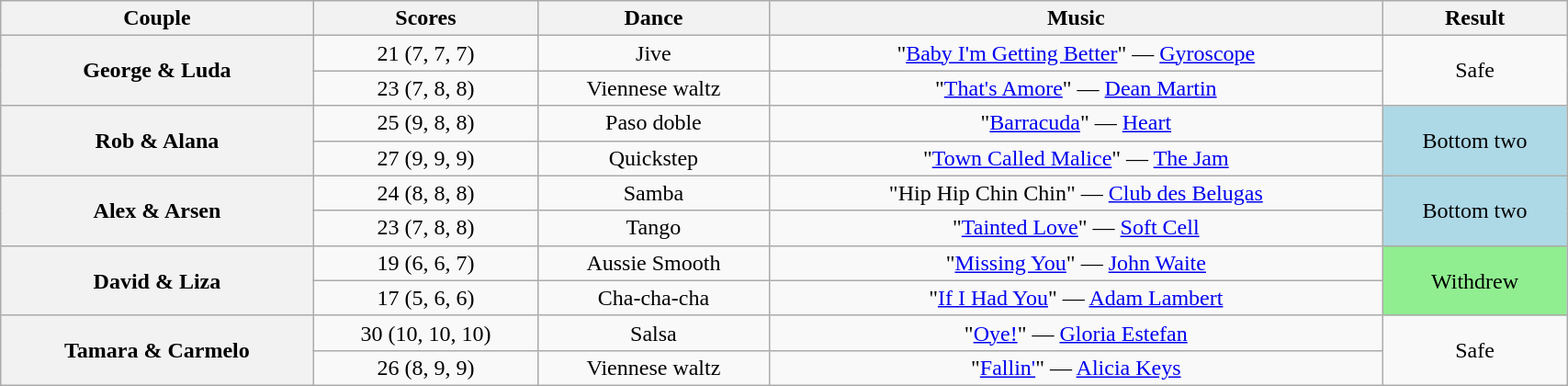<table class="wikitable sortable" style="text-align:center; width: 90%">
<tr>
<th scope="col">Couple</th>
<th scope="col">Scores</th>
<th scope="col">Dance</th>
<th scope="col" class="unsortable">Music</th>
<th scope="col" class="unsortable">Result</th>
</tr>
<tr>
<th scope="row" rowspan="2">George & Luda</th>
<td>21 (7, 7, 7)</td>
<td>Jive</td>
<td>"<a href='#'>Baby I'm Getting Better</a>" — <a href='#'>Gyroscope</a></td>
<td rowspan="2">Safe</td>
</tr>
<tr>
<td>23 (7, 8, 8)</td>
<td>Viennese waltz</td>
<td>"<a href='#'>That's Amore</a>" — <a href='#'>Dean Martin</a></td>
</tr>
<tr>
<th scope="row" rowspan="2">Rob & Alana</th>
<td>25 (9, 8, 8)</td>
<td>Paso doble</td>
<td>"<a href='#'>Barracuda</a>" — <a href='#'>Heart</a></td>
<td rowspan="2" bgcolor="lightblue">Bottom two</td>
</tr>
<tr>
<td>27 (9, 9, 9)</td>
<td>Quickstep</td>
<td>"<a href='#'>Town Called Malice</a>" — <a href='#'>The Jam</a></td>
</tr>
<tr>
<th scope="row" rowspan="2">Alex & Arsen</th>
<td>24 (8, 8, 8)</td>
<td>Samba</td>
<td>"Hip Hip Chin Chin" — <a href='#'>Club des Belugas</a></td>
<td rowspan="2" bgcolor="lightblue">Bottom two</td>
</tr>
<tr>
<td>23 (7, 8, 8)</td>
<td>Tango</td>
<td>"<a href='#'>Tainted Love</a>" — <a href='#'>Soft Cell</a></td>
</tr>
<tr>
<th scope="row" rowspan="2">David & Liza</th>
<td>19 (6, 6, 7)</td>
<td>Aussie Smooth</td>
<td>"<a href='#'>Missing You</a>" — <a href='#'>John Waite</a></td>
<td rowspan="2" bgcolor="lightgreen">Withdrew</td>
</tr>
<tr>
<td>17 (5, 6, 6)</td>
<td>Cha-cha-cha</td>
<td>"<a href='#'>If I Had You</a>" — <a href='#'>Adam Lambert</a></td>
</tr>
<tr>
<th scope="row" rowspan="2">Tamara & Carmelo</th>
<td>30 (10, 10, 10)</td>
<td>Salsa</td>
<td>"<a href='#'>Oye!</a>" — <a href='#'>Gloria Estefan</a></td>
<td rowspan="2">Safe</td>
</tr>
<tr>
<td>26 (8, 9, 9)</td>
<td>Viennese waltz</td>
<td>"<a href='#'>Fallin'</a>" — <a href='#'>Alicia Keys</a></td>
</tr>
</table>
